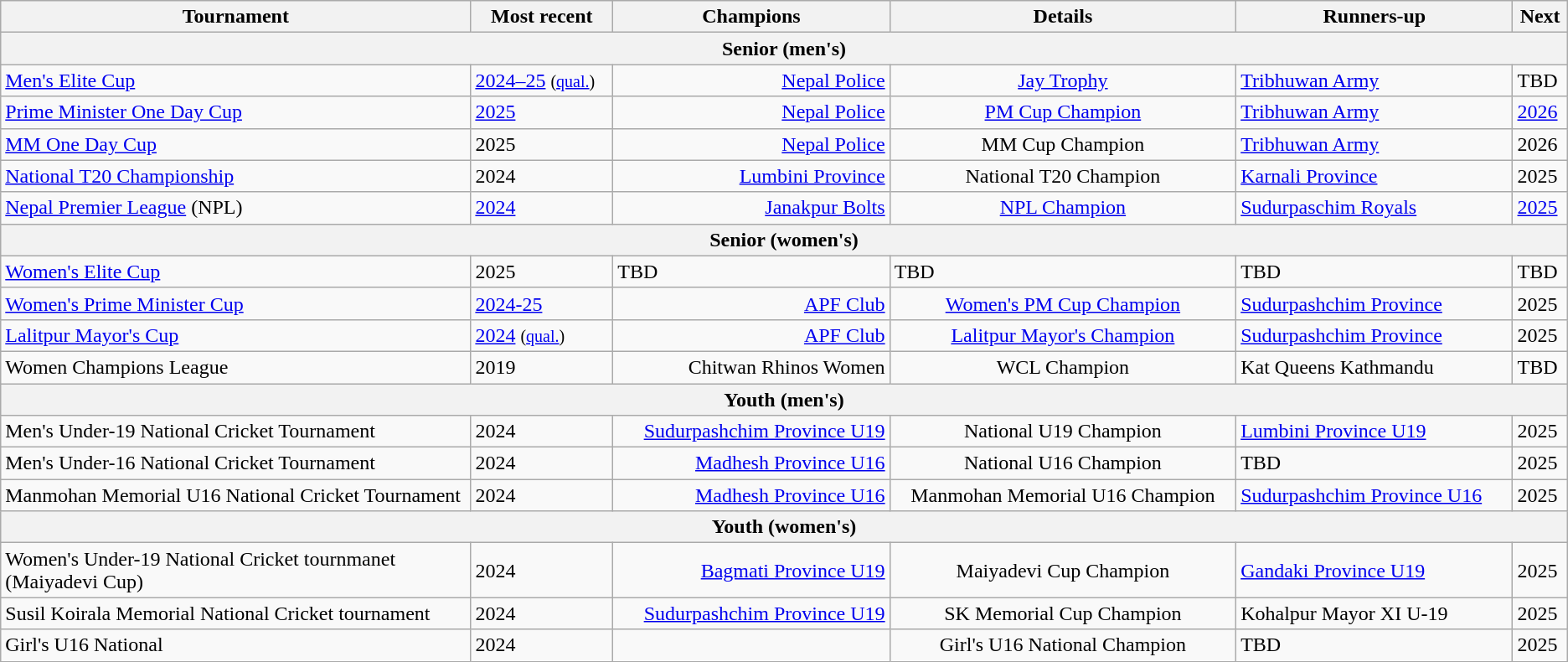<table class="wikitable sortable" style="text-align:left">
<tr>
<th style="width:30%">Tournament</th>
<th>Most recent</th>
<th>Champions</th>
<th>Details</th>
<th>Runners-up</th>
<th>Next</th>
</tr>
<tr>
<th colspan=9>Senior (men's)</th>
</tr>
<tr>
<td><a href='#'>Men's Elite Cup</a></td>
<td><a href='#'>2024–25</a> <small>(<a href='#'>qual.</a>)</small></td>
<td style="text-align:right"><a href='#'>Nepal Police</a></td>
<td style="text-align:center"><a href='#'>Jay Trophy</a></td>
<td><a href='#'>Tribhuwan Army</a></td>
<td>TBD</td>
</tr>
<tr>
<td><a href='#'>Prime Minister One Day Cup</a></td>
<td><a href='#'>2025</a></td>
<td style="text-align:right"><a href='#'>Nepal Police</a></td>
<td style="text-align:center"><a href='#'>PM Cup Champion</a></td>
<td><a href='#'>Tribhuwan Army</a></td>
<td><a href='#'>2026</a></td>
</tr>
<tr>
<td><a href='#'>MM One Day Cup</a></td>
<td>2025</td>
<td style="text-align:right"><a href='#'>Nepal Police</a></td>
<td style="text-align:center">MM Cup Champion</td>
<td><a href='#'>Tribhuwan Army</a></td>
<td>2026</td>
</tr>
<tr>
<td><a href='#'>National T20 Championship</a></td>
<td>2024</td>
<td style="text-align:right"><a href='#'>Lumbini Province</a></td>
<td style="text-align:center">National T20 Champion</td>
<td><a href='#'>Karnali Province</a></td>
<td>2025</td>
</tr>
<tr>
<td><a href='#'>Nepal Premier League</a> (NPL)</td>
<td><a href='#'>2024</a></td>
<td style="text-align:right"><a href='#'>Janakpur Bolts</a></td>
<td style="text-align:center"><a href='#'>NPL Champion</a></td>
<td><a href='#'>Sudurpaschim Royals</a></td>
<td><a href='#'>2025</a></td>
</tr>
<tr>
<th colspan=9>Senior (women's)</th>
</tr>
<tr>
<td><a href='#'>Women's Elite Cup</a></td>
<td>2025</td>
<td>TBD</td>
<td>TBD</td>
<td>TBD</td>
<td>TBD</td>
</tr>
<tr>
<td><a href='#'>Women's Prime Minister Cup</a></td>
<td><a href='#'>2024-25</a></td>
<td style="text-align:right"><a href='#'>APF Club</a></td>
<td style="text-align:center"><a href='#'>Women's PM Cup Champion</a></td>
<td><a href='#'>Sudurpashchim Province</a></td>
<td>2025</td>
</tr>
<tr>
<td><a href='#'>Lalitpur Mayor's Cup</a></td>
<td><a href='#'>2024</a> <small>(<a href='#'>qual.</a>)</small></td>
<td style="text-align:right"><a href='#'>APF Club</a></td>
<td style="text-align:center"><a href='#'>Lalitpur Mayor's Champion</a></td>
<td><a href='#'>Sudurpashchim Province</a></td>
<td>2025</td>
</tr>
<tr>
<td>Women Champions League</td>
<td>2019 </td>
<td style="text-align:right">Chitwan Rhinos Women</td>
<td style="text-align:center">WCL Champion</td>
<td>Kat Queens Kathmandu</td>
<td>TBD</td>
</tr>
<tr>
<th colspan=9>Youth (men's)</th>
</tr>
<tr>
<td>Men's Under-19 National Cricket Tournament</td>
<td>2024</td>
<td style="text-align:right"><a href='#'>Sudurpashchim Province U19</a></td>
<td style="text-align:center">National U19 Champion</td>
<td><a href='#'>Lumbini Province U19</a></td>
<td>2025</td>
</tr>
<tr>
<td>Men's Under-16 National Cricket Tournament</td>
<td>2024</td>
<td style="text-align:right"><a href='#'>Madhesh Province U16</a></td>
<td style="text-align:center">National U16 Champion</td>
<td>TBD</td>
<td>2025</td>
</tr>
<tr>
<td>Manmohan Memorial U16 National Cricket Tournament</td>
<td>2024</td>
<td style="text-align:right"><a href='#'>Madhesh Province U16</a></td>
<td style="text-align:center">Manmohan Memorial U16 Champion</td>
<td><a href='#'>Sudurpashchim Province U16</a></td>
<td>2025</td>
</tr>
<tr>
<th colspan=9>Youth (women's)</th>
</tr>
<tr>
<td>Women's Under-19 National Cricket tournmanet (Maiyadevi Cup)</td>
<td>2024</td>
<td style="text-align:right"><a href='#'>Bagmati Province U19</a></td>
<td style="text-align:center">Maiyadevi Cup Champion</td>
<td><a href='#'>Gandaki Province U19</a></td>
<td>2025</td>
</tr>
<tr>
<td>Susil Koirala Memorial National Cricket tournament</td>
<td>2024</td>
<td style="text-align:right"><a href='#'>Sudurpashchim Province U19</a></td>
<td style="text-align:center">SK Memorial Cup Champion</td>
<td>Kohalpur Mayor XI U-19</td>
<td>2025</td>
</tr>
<tr>
<td>Girl's U16 National</td>
<td>2024</td>
<td style="text-align:right"></td>
<td style="text-align:center">Girl's U16 National Champion</td>
<td>TBD</td>
<td>2025</td>
</tr>
</table>
